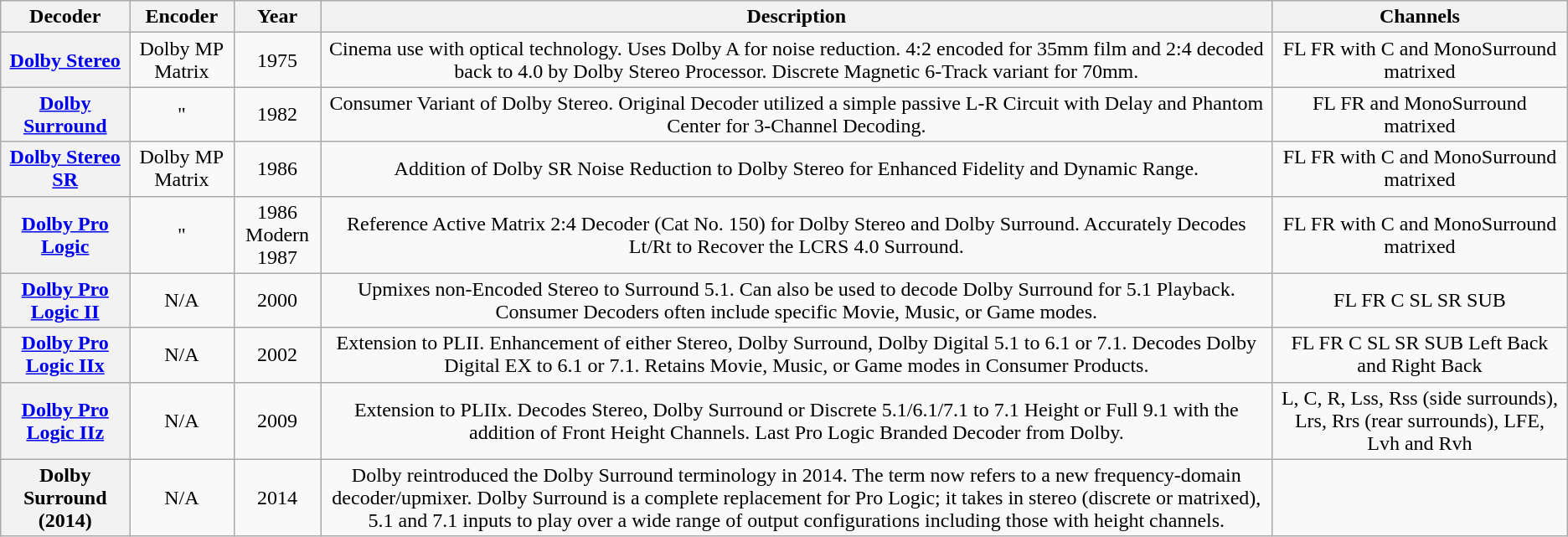<table class="wikitable" style="text-align:center">
<tr>
<th>Decoder</th>
<th>Encoder</th>
<th>Year</th>
<th>Description</th>
<th>Channels</th>
</tr>
<tr ->
<th><a href='#'>Dolby Stereo</a></th>
<td>Dolby MP Matrix</td>
<td>1975</td>
<td>Cinema use with optical technology. Uses Dolby A for noise reduction. 4:2 encoded for 35mm film and 2:4 decoded back to 4.0 by Dolby Stereo Processor. Discrete Magnetic 6-Track variant for 70mm.</td>
<td>FL FR with C and MonoSurround matrixed</td>
</tr>
<tr ->
<th><a href='#'>Dolby Surround</a></th>
<td>"</td>
<td>1982</td>
<td>Consumer Variant of Dolby Stereo. Original Decoder utilized a simple passive L-R Circuit with Delay and Phantom Center for 3-Channel Decoding.</td>
<td>FL FR and MonoSurround matrixed</td>
</tr>
<tr ->
<th><a href='#'>Dolby Stereo SR</a></th>
<td>Dolby MP Matrix</td>
<td>1986</td>
<td>Addition of Dolby SR Noise Reduction to Dolby Stereo for Enhanced Fidelity and Dynamic Range.</td>
<td>FL FR with C and MonoSurround matrixed</td>
</tr>
<tr ->
<th><a href='#'>Dolby Pro Logic</a></th>
<td>"</td>
<td>1986 Modern<br>1987</td>
<td>Reference Active Matrix 2:4 Decoder (Cat No. 150) for Dolby Stereo and Dolby Surround. Accurately Decodes Lt/Rt to Recover the LCRS 4.0 Surround.</td>
<td>FL FR with C and MonoSurround matrixed</td>
</tr>
<tr ->
<th><a href='#'>Dolby Pro Logic II</a></th>
<td>N/A</td>
<td>2000</td>
<td>Upmixes non-Encoded Stereo to Surround 5.1. Can also be used to decode Dolby Surround for 5.1 Playback. Consumer Decoders often include specific Movie, Music, or Game modes.</td>
<td>FL FR C SL SR SUB</td>
</tr>
<tr ->
<th><a href='#'>Dolby Pro Logic IIx</a></th>
<td>N/A</td>
<td>2002</td>
<td>Extension to PLII. Enhancement of either Stereo, Dolby Surround, Dolby Digital 5.1 to 6.1 or 7.1. Decodes Dolby Digital EX to 6.1 or 7.1. Retains Movie, Music, or Game modes in Consumer Products.</td>
<td>FL FR C SL SR SUB Left Back and Right Back</td>
</tr>
<tr ->
<th><a href='#'>Dolby Pro Logic IIz</a></th>
<td>N/A</td>
<td>2009</td>
<td>Extension to PLIIx. Decodes Stereo, Dolby Surround or Discrete 5.1/6.1/7.1 to 7.1 Height or Full 9.1 with the addition of Front Height Channels. Last Pro Logic Branded Decoder from Dolby.</td>
<td>L, C, R, Lss, Rss (side surrounds), Lrs, Rrs (rear surrounds), LFE, Lvh and Rvh</td>
</tr>
<tr ->
<th>Dolby Surround (2014)</th>
<td>N/A</td>
<td>2014</td>
<td>Dolby reintroduced the Dolby Surround terminology in 2014. The term now refers to a new frequency-domain decoder/upmixer. Dolby Surround is a complete replacement for Pro Logic; it takes in stereo (discrete or matrixed), 5.1 and 7.1 inputs to play over a wide range of output configurations including those with height channels.</td>
</tr>
</table>
